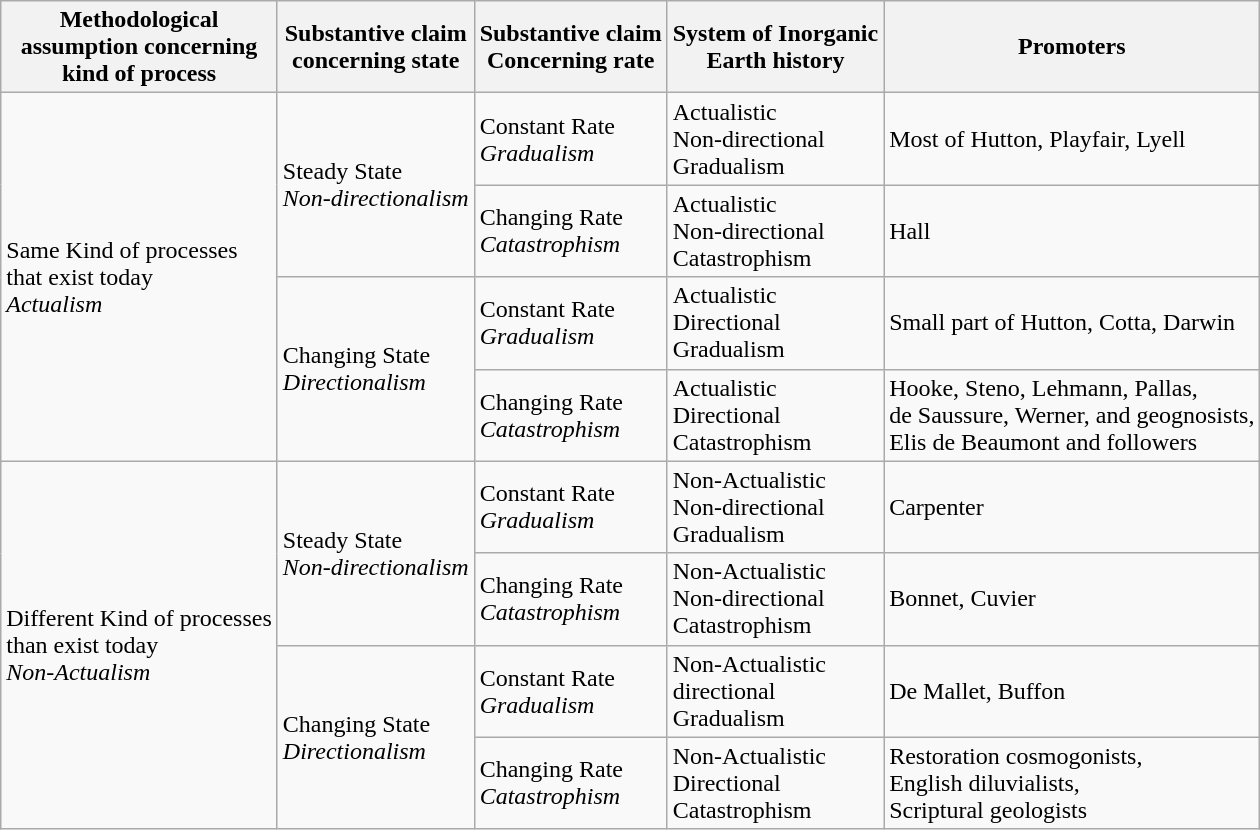<table class="wikitable">
<tr>
<th>Methodological<br>assumption concerning<br>kind of process</th>
<th>Substantive claim<br>concerning state</th>
<th>Substantive claim<br>Concerning rate</th>
<th>System of Inorganic<br>Earth history</th>
<th>Promoters</th>
</tr>
<tr>
<td rowspan="4">Same Kind of processes<br>that exist today<br><em>Actualism</em></td>
<td rowspan="2">Steady State<br><em>Non-directionalism</em></td>
<td>Constant Rate<br><em>Gradualism</em></td>
<td>Actualistic<br>Non-directional<br>Gradualism</td>
<td>Most of Hutton, Playfair, Lyell</td>
</tr>
<tr>
<td>Changing Rate<br><em>Catastrophism</em></td>
<td>Actualistic<br>Non-directional<br>Catastrophism</td>
<td>Hall</td>
</tr>
<tr>
<td rowspan="2">Changing State<br><em>Directionalism</em></td>
<td>Constant Rate<br><em>Gradualism</em></td>
<td>Actualistic<br>Directional<br>Gradualism</td>
<td>Small part of Hutton, Cotta, Darwin</td>
</tr>
<tr>
<td>Changing Rate<br><em>Catastrophism</em></td>
<td>Actualistic<br>Directional<br>Catastrophism</td>
<td>Hooke, Steno, Lehmann, Pallas,<br>de Saussure, Werner, and geognosists,<br>Elis de Beaumont and followers</td>
</tr>
<tr>
<td rowspan="4">Different Kind of processes<br>than exist today<br><em>Non-Actualism</em></td>
<td rowspan="2">Steady State<br><em>Non-directionalism</em></td>
<td>Constant Rate<br><em>Gradualism</em></td>
<td>Non-Actualistic<br>Non-directional<br>Gradualism</td>
<td>Carpenter</td>
</tr>
<tr>
<td>Changing Rate<br><em>Catastrophism</em></td>
<td>Non-Actualistic<br>Non-directional<br>Catastrophism</td>
<td>Bonnet, Cuvier</td>
</tr>
<tr>
<td rowspan="2">Changing State<br><em>Directionalism</em></td>
<td>Constant Rate<br><em>Gradualism</em></td>
<td>Non-Actualistic<br>directional<br>Gradualism</td>
<td>De Mallet, Buffon</td>
</tr>
<tr>
<td>Changing Rate<br><em>Catastrophism</em></td>
<td>Non-Actualistic<br>Directional<br>Catastrophism</td>
<td>Restoration cosmogonists,<br>English diluvialists,<br>Scriptural geologists</td>
</tr>
</table>
